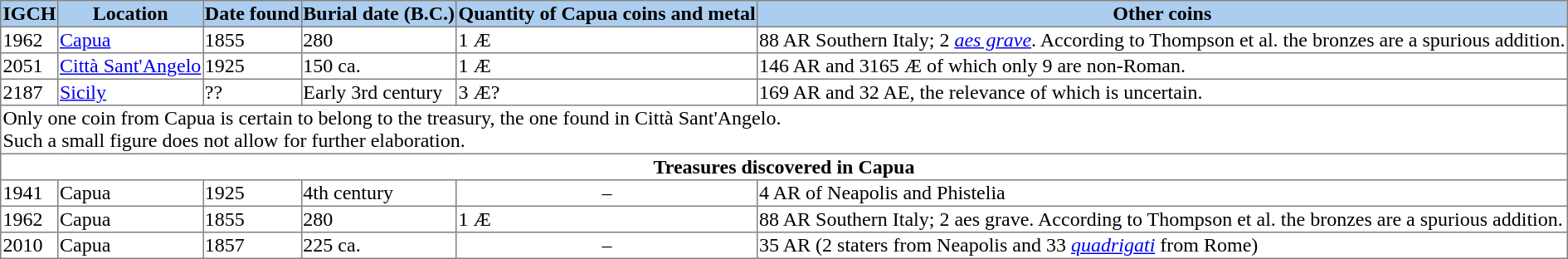<table border=1 cellspacing=0 align=center style= "border-collapse: collapse; text-align:left;">
<tr style= "background: #ABCDEF; text-align:center;">
<th>IGCH</th>
<th>Location</th>
<th>Date found</th>
<th>Burial date (B.C.)</th>
<th>Quantity of Capua coins and metal</th>
<th>Other coins</th>
</tr>
<tr>
<td>1962</td>
<td><a href='#'>Capua</a></td>
<td>1855</td>
<td>280</td>
<td>1 Æ</td>
<td>88 AR Southern Italy; 2 <em><a href='#'>aes grave</a></em>. According to Thompson et al. the bronzes are a spurious addition.</td>
</tr>
<tr>
<td>2051</td>
<td><a href='#'>Città Sant'Angelo</a></td>
<td>1925</td>
<td>150 ca.</td>
<td>1 Æ</td>
<td>146 AR and 3165 Æ of which only 9 are non-Roman.</td>
</tr>
<tr>
<td>2187</td>
<td><a href='#'>Sicily</a></td>
<td>??</td>
<td>Early 3rd century</td>
<td>3 Æ?</td>
<td>169 AR and 32 AE, the relevance of which is uncertain.</td>
</tr>
<tr>
<td colspan = 6 border=0>Only one coin from Capua is certain to belong to the treasury, the one found in Città Sant'Angelo.<br>Such a small figure does not allow for further elaboration.</td>
</tr>
<tr border=0>
<td colspan = 6 align= center border=0><strong>Treasures discovered in Capua</strong></td>
</tr>
<tr>
<td>1941</td>
<td>Capua</td>
<td>1925</td>
<td>4th century</td>
<td align = center>–</td>
<td>4 AR of Neapolis and Phistelia</td>
</tr>
<tr>
<td>1962</td>
<td>Capua</td>
<td>1855</td>
<td>280</td>
<td>1 Æ</td>
<td>88 AR Southern Italy; 2 aes grave. According to Thompson et al. the bronzes are a spurious addition.</td>
</tr>
<tr>
<td>2010</td>
<td>Capua</td>
<td>1857</td>
<td>225 ca.</td>
<td align = center>–</td>
<td>35 AR (2 staters from Neapolis and 33 <a href='#'><em>quadrigati</em></a> from Rome)</td>
</tr>
</table>
